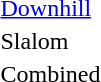<table>
<tr>
<td><a href='#'>Downhill</a></td>
<td></td>
<td></td>
<td></td>
</tr>
<tr>
<td>Slalom</td>
<td></td>
<td></td>
<td></td>
</tr>
<tr>
<td>Combined</td>
<td></td>
<td></td>
<td></td>
</tr>
</table>
